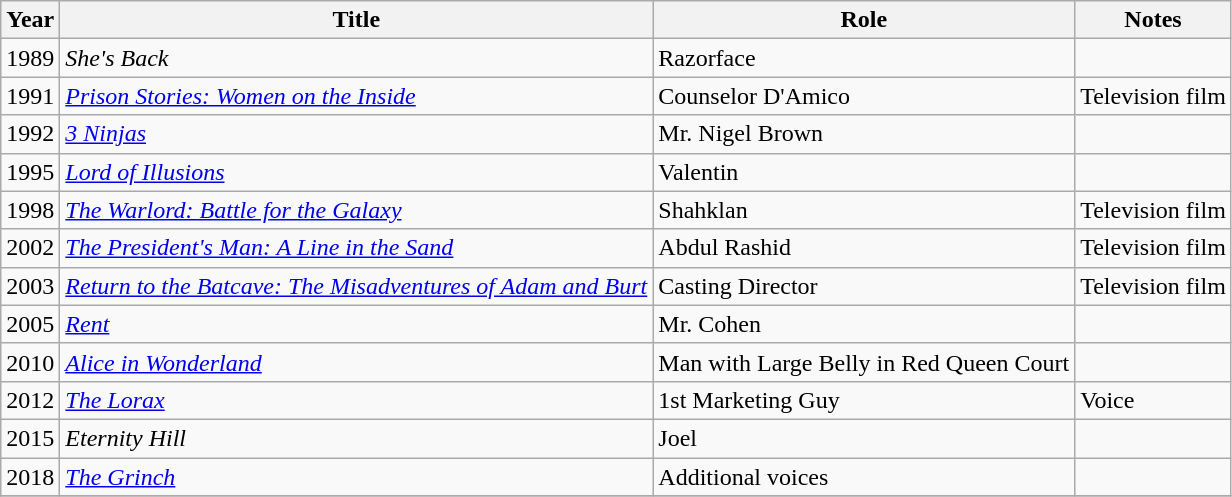<table class="wikitable sortable plainrowheaders" style="white-space:nowrap">
<tr>
<th>Year</th>
<th>Title</th>
<th>Role</th>
<th>Notes</th>
</tr>
<tr>
<td>1989</td>
<td><em>She's Back</em></td>
<td>Razorface</td>
<td></td>
</tr>
<tr>
<td>1991</td>
<td><em><a href='#'>Prison Stories: Women on the Inside</a></em></td>
<td>Counselor D'Amico</td>
<td>Television film</td>
</tr>
<tr>
<td>1992</td>
<td><em><a href='#'>3 Ninjas</a></em></td>
<td>Mr. Nigel Brown</td>
<td></td>
</tr>
<tr>
<td>1995</td>
<td><em><a href='#'>Lord of Illusions</a></em></td>
<td>Valentin</td>
<td></td>
</tr>
<tr>
<td>1998</td>
<td><em><a href='#'>The Warlord: Battle for the Galaxy</a></em></td>
<td>Shahklan</td>
<td>Television film</td>
</tr>
<tr>
<td>2002</td>
<td><em><a href='#'>The President's Man: A Line in the Sand</a></em></td>
<td>Abdul Rashid</td>
<td>Television film</td>
</tr>
<tr>
<td>2003</td>
<td><em><a href='#'>Return to the Batcave: The Misadventures of Adam and Burt</a></em></td>
<td>Casting Director</td>
<td>Television film</td>
</tr>
<tr>
<td>2005</td>
<td><em><a href='#'>Rent</a></em></td>
<td>Mr. Cohen</td>
<td></td>
</tr>
<tr>
<td>2010</td>
<td><em><a href='#'>Alice in Wonderland</a></em></td>
<td>Man with Large Belly in Red Queen Court</td>
<td></td>
</tr>
<tr>
<td>2012</td>
<td><em><a href='#'>The Lorax</a></em></td>
<td>1st Marketing Guy</td>
<td>Voice</td>
</tr>
<tr>
<td>2015</td>
<td><em>Eternity Hill</em></td>
<td>Joel</td>
<td></td>
</tr>
<tr>
<td>2018</td>
<td><em><a href='#'>The Grinch</a></em></td>
<td>Additional voices</td>
<td></td>
</tr>
<tr>
</tr>
</table>
